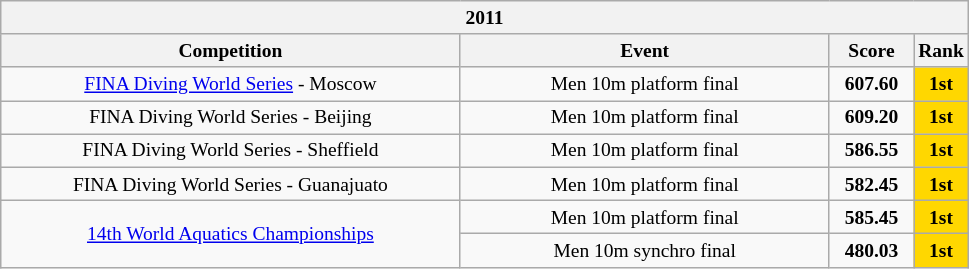<table style="text-align:center; font-size:small;" class="wikitable">
<tr>
<th colspan="4"><strong>2011</strong></th>
</tr>
<tr>
<th width="300">Competition<br></th>
<th width="240">Event</th>
<th width="50">Score</th>
<th width="30">Rank</th>
</tr>
<tr>
<td><a href='#'>FINA Diving World Series</a> - Moscow</td>
<td>Men 10m platform final</td>
<td><strong>607.60</strong></td>
<td bgcolor="gold"><strong>1st</strong></td>
</tr>
<tr>
<td>FINA Diving World Series - Beijing</td>
<td>Men 10m platform final</td>
<td><strong>609.20</strong></td>
<td bgcolor="gold"><strong>1st</strong></td>
</tr>
<tr>
<td>FINA Diving World Series - Sheffield</td>
<td>Men 10m platform final</td>
<td><strong>586.55</strong></td>
<td bgcolor="gold"><strong>1st</strong></td>
</tr>
<tr>
<td>FINA Diving World Series - Guanajuato</td>
<td>Men 10m platform final</td>
<td><strong>582.45</strong></td>
<td bgcolor="gold"><strong>1st</strong></td>
</tr>
<tr>
<td rowspan="2"><a href='#'>14th World Aquatics Championships</a></td>
<td>Men 10m platform final</td>
<td><strong>585.45</strong></td>
<td bgcolor="gold"><strong>1st</strong></td>
</tr>
<tr>
<td>Men 10m synchro final</td>
<td><strong>480.03</strong></td>
<td bgcolor="gold"><strong>1st</strong></td>
</tr>
</table>
